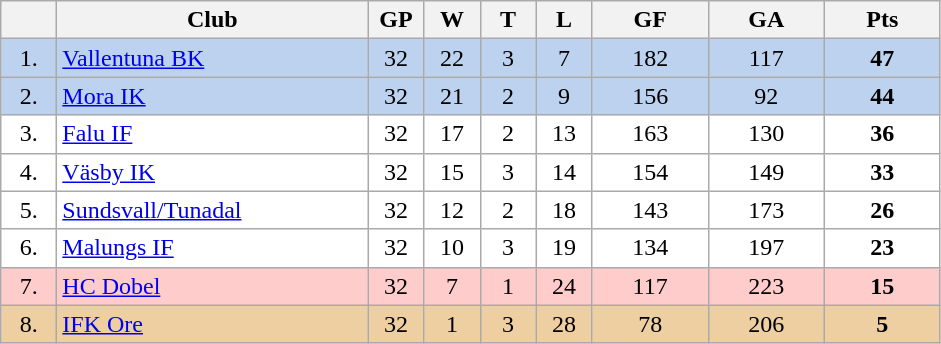<table class="wikitable">
<tr>
<th width="30"></th>
<th width="200">Club</th>
<th width="30">GP</th>
<th width="30">W</th>
<th width="30">T</th>
<th width="30">L</th>
<th width="70">GF</th>
<th width="70">GA</th>
<th width="70">Pts</th>
</tr>
<tr bgcolor="#BCD2EE" align="center">
<td>1.</td>
<td align="left"><a href='#'>Vallentuna BK</a></td>
<td>32</td>
<td>22</td>
<td>3</td>
<td>7</td>
<td>182</td>
<td>117</td>
<td><strong>47</strong></td>
</tr>
<tr bgcolor="#BCD2EE" align="center">
<td>2.</td>
<td align="left"><a href='#'>Mora IK</a></td>
<td>32</td>
<td>21</td>
<td>2</td>
<td>9</td>
<td>156</td>
<td>92</td>
<td><strong>44</strong></td>
</tr>
<tr bgcolor="#FFFFFF" align="center">
<td>3.</td>
<td align="left"><a href='#'>Falu IF</a></td>
<td>32</td>
<td>17</td>
<td>2</td>
<td>13</td>
<td>163</td>
<td>130</td>
<td><strong>36</strong></td>
</tr>
<tr bgcolor="#FFFFFF" align="center">
<td>4.</td>
<td align="left"><a href='#'>Väsby IK</a></td>
<td>32</td>
<td>15</td>
<td>3</td>
<td>14</td>
<td>154</td>
<td>149</td>
<td><strong>33</strong></td>
</tr>
<tr bgcolor="#FFFFFF" align="center">
<td>5.</td>
<td align="left"><a href='#'>Sundsvall/Tunadal</a></td>
<td>32</td>
<td>12</td>
<td>2</td>
<td>18</td>
<td>143</td>
<td>173</td>
<td><strong>26</strong></td>
</tr>
<tr bgcolor="#FFFFFF" align="center">
<td>6.</td>
<td align="left"><a href='#'>Malungs IF</a></td>
<td>32</td>
<td>10</td>
<td>3</td>
<td>19</td>
<td>134</td>
<td>197</td>
<td><strong>23</strong></td>
</tr>
<tr bgcolor="#FFCCCC" align="center">
<td>7.</td>
<td align="left"><a href='#'>HC Dobel</a></td>
<td>32</td>
<td>7</td>
<td>1</td>
<td>24</td>
<td>117</td>
<td>223</td>
<td><strong>15</strong></td>
</tr>
<tr bgcolor="#EECFA1" align="center">
<td>8.</td>
<td align="left"><a href='#'>IFK Ore</a></td>
<td>32</td>
<td>1</td>
<td>3</td>
<td>28</td>
<td>78</td>
<td>206</td>
<td><strong>5</strong></td>
</tr>
</table>
